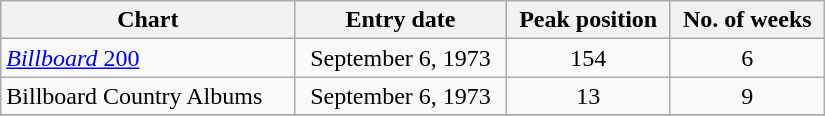<table border=1 cellspacing=0 cellpadding=2 width="550px" class="wikitable">
<tr>
<th align="left">Chart</th>
<th align="left">Entry date</th>
<th align="left">Peak position</th>
<th align="left">No. of weeks</th>
</tr>
<tr>
<td align="left"><a href='#'><em>Billboard</em> 200</a></td>
<td align="center">September 6, 1973</td>
<td align="center">154</td>
<td align="center">6</td>
</tr>
<tr>
<td align="left">Billboard Country Albums</td>
<td align="center">September 6, 1973</td>
<td align="center">13</td>
<td align="center">9</td>
</tr>
<tr>
</tr>
</table>
